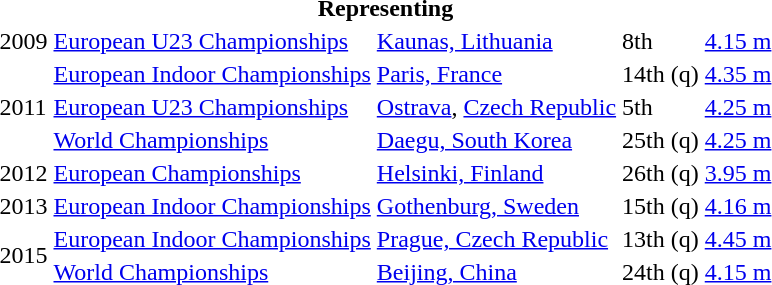<table>
<tr>
<th colspan="5">Representing </th>
</tr>
<tr>
<td>2009</td>
<td><a href='#'>European U23 Championships</a></td>
<td><a href='#'>Kaunas, Lithuania</a></td>
<td>8th</td>
<td><a href='#'>4.15 m</a></td>
</tr>
<tr>
<td rowspan=3>2011</td>
<td><a href='#'>European Indoor Championships</a></td>
<td><a href='#'>Paris, France</a></td>
<td>14th (q)</td>
<td><a href='#'>4.35 m</a></td>
</tr>
<tr>
<td><a href='#'>European U23 Championships</a></td>
<td><a href='#'>Ostrava</a>, <a href='#'>Czech Republic</a></td>
<td>5th</td>
<td><a href='#'>4.25 m</a></td>
</tr>
<tr>
<td><a href='#'>World Championships</a></td>
<td><a href='#'>Daegu, South Korea</a></td>
<td>25th (q)</td>
<td><a href='#'>4.25 m</a></td>
</tr>
<tr>
<td>2012</td>
<td><a href='#'>European Championships</a></td>
<td><a href='#'>Helsinki, Finland</a></td>
<td>26th (q)</td>
<td><a href='#'>3.95 m</a></td>
</tr>
<tr>
<td>2013</td>
<td><a href='#'>European Indoor Championships</a></td>
<td><a href='#'>Gothenburg, Sweden</a></td>
<td>15th (q)</td>
<td><a href='#'>4.16 m</a></td>
</tr>
<tr>
<td rowspan=2>2015</td>
<td><a href='#'>European Indoor Championships</a></td>
<td><a href='#'>Prague, Czech Republic</a></td>
<td>13th (q)</td>
<td><a href='#'>4.45 m</a></td>
</tr>
<tr>
<td><a href='#'>World Championships</a></td>
<td><a href='#'>Beijing, China</a></td>
<td>24th (q)</td>
<td><a href='#'>4.15 m</a></td>
</tr>
</table>
